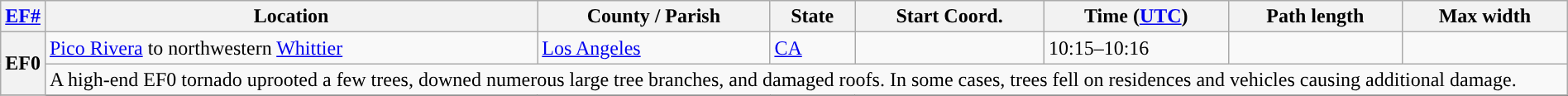<table class="wikitable sortable" style="width:100%;">
<tr>
<th scope="col" width="2%" align="center"><a href='#'>EF#</a></th>
<th scope="col" align="center" class="unsortable">Location</th>
<th scope="col" align="center" class="unsortable">County / Parish</th>
<th scope="col" align="center">State</th>
<th scope="col" align="center">Start Coord.</th>
<th scope="col" align="center">Time (<a href='#'>UTC</a>)</th>
<th scope="col" align="center">Path length</th>
<th scope="col" align="center">Max width</th>
</tr>
<tr>
<th scope="row" rowspan="2" style="background-color:#">EF0</th>
<td><a href='#'>Pico Rivera</a> to northwestern <a href='#'>Whittier</a></td>
<td><a href='#'>Los Angeles</a></td>
<td><a href='#'>CA</a></td>
<td></td>
<td>10:15–10:16</td>
<td></td>
<td></td>
</tr>
<tr class="expand-child">
<td colspan="7" style=" border-bottom: 1px solid black;">A high-end EF0 tornado uprooted a few trees, downed numerous large tree branches, and damaged roofs. In some cases, trees fell on residences and vehicles causing additional damage.</td>
</tr>
<tr>
</tr>
</table>
